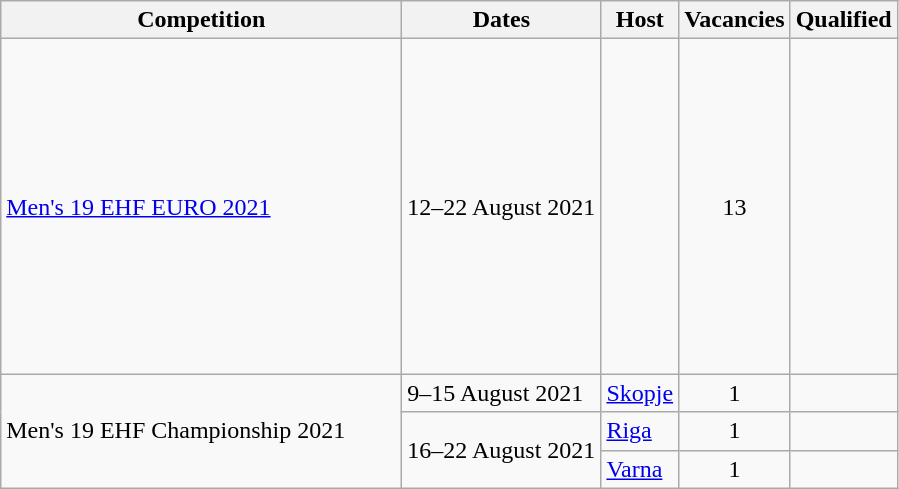<table class="wikitable">
<tr>
<th style="width: 260px;">Competition</th>
<th>Dates</th>
<th>Host</th>
<th>Vacancies</th>
<th>Qualified</th>
</tr>
<tr>
<td><a href='#'>Men's 19 EHF EURO 2021</a></td>
<td>12–22 August 2021</td>
<td></td>
<td align=center>13</td>
<td><br><br><br><br><br><br><br><br><br><br><br><br></td>
</tr>
<tr>
<td rowspan=3>Men's 19 EHF Championship 2021</td>
<td>9–15 August 2021</td>
<td> <a href='#'>Skopje</a></td>
<td align=center>1</td>
<td></td>
</tr>
<tr>
<td rowspan=2>16–22 August 2021</td>
<td> <a href='#'>Riga</a></td>
<td align=center>1</td>
<td></td>
</tr>
<tr>
<td> <a href='#'>Varna</a></td>
<td align=center>1</td>
<td></td>
</tr>
</table>
